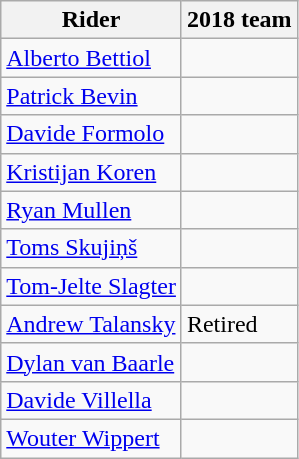<table class="wikitable">
<tr>
<th>Rider</th>
<th>2018 team</th>
</tr>
<tr>
<td><a href='#'>Alberto Bettiol</a></td>
<td></td>
</tr>
<tr>
<td><a href='#'>Patrick Bevin</a></td>
<td></td>
</tr>
<tr>
<td><a href='#'>Davide Formolo</a></td>
<td></td>
</tr>
<tr>
<td><a href='#'>Kristijan Koren</a></td>
<td></td>
</tr>
<tr>
<td><a href='#'>Ryan Mullen</a></td>
<td></td>
</tr>
<tr>
<td><a href='#'>Toms Skujiņš</a></td>
<td></td>
</tr>
<tr>
<td><a href='#'>Tom-Jelte Slagter</a></td>
<td></td>
</tr>
<tr>
<td><a href='#'>Andrew Talansky</a></td>
<td>Retired</td>
</tr>
<tr>
<td><a href='#'>Dylan van Baarle</a></td>
<td></td>
</tr>
<tr>
<td><a href='#'>Davide Villella</a></td>
<td></td>
</tr>
<tr>
<td><a href='#'>Wouter Wippert</a></td>
<td></td>
</tr>
</table>
